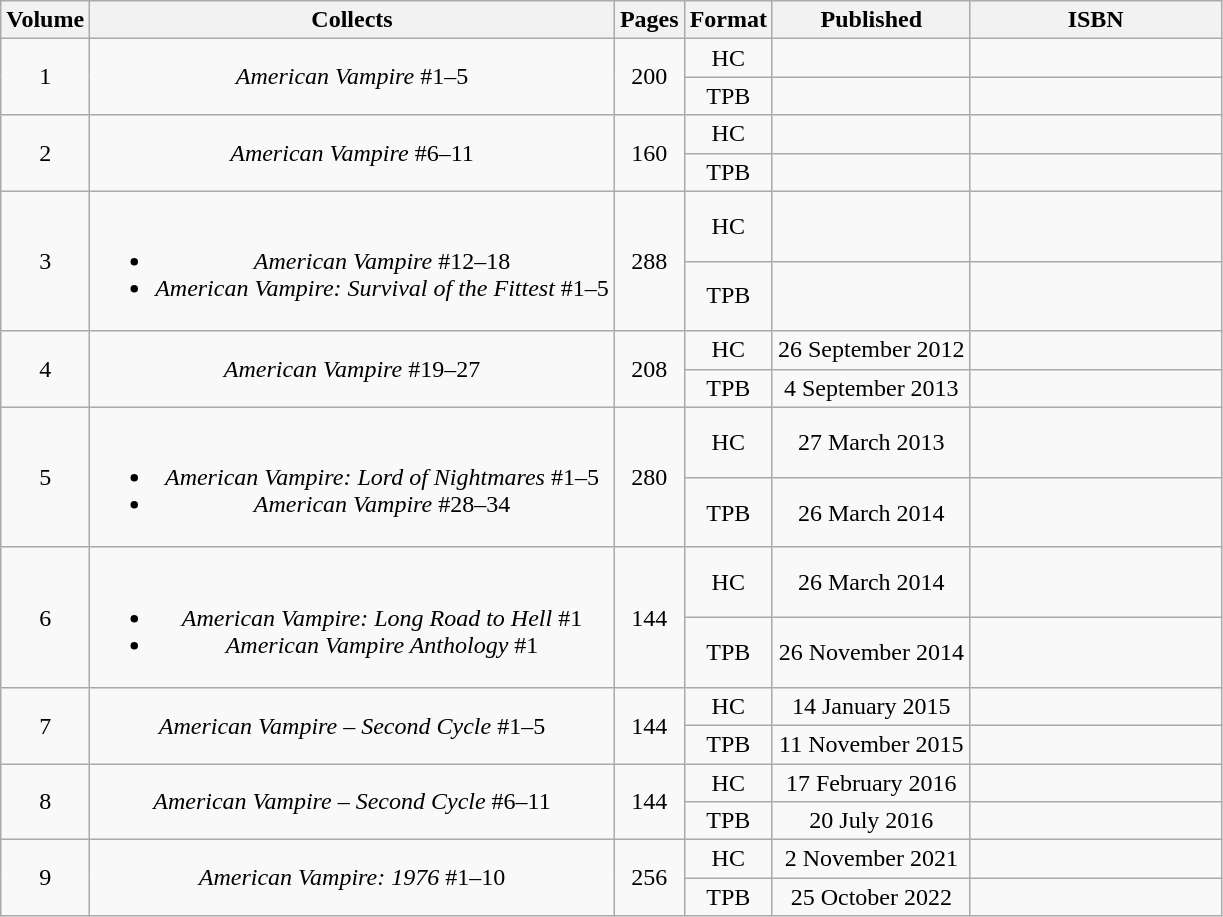<table class="wikitable" style="text-align: center">
<tr>
<th>Volume</th>
<th>Collects</th>
<th>Pages</th>
<th>Format</th>
<th>Published</th>
<th style="width: 10em;">ISBN</th>
</tr>
<tr>
<td rowspan=2>1</td>
<td rowspan=2><em>American Vampire</em> #1–5</td>
<td rowspan=2>200</td>
<td rowspan=1>HC</td>
<td></td>
<td></td>
</tr>
<tr>
<td rowspan=1>TPB</td>
<td></td>
<td></td>
</tr>
<tr>
<td rowspan=2>2</td>
<td rowspan=2><em>American Vampire</em> #6–11</td>
<td rowspan=2>160</td>
<td rowspan=1>HC</td>
<td></td>
<td></td>
</tr>
<tr>
<td rowspan=1>TPB</td>
<td></td>
<td></td>
</tr>
<tr>
<td rowspan=2>3</td>
<td rowspan=2><br><ul><li><em>American Vampire</em> #12–18</li><li><em>American Vampire: Survival of the Fittest</em> #1–5</li></ul></td>
<td rowspan=2>288</td>
<td rowspan=1>HC</td>
<td></td>
<td></td>
</tr>
<tr>
<td rowspan=1>TPB</td>
<td></td>
<td></td>
</tr>
<tr>
<td rowspan=2>4</td>
<td rowspan=2><em>American Vampire</em> #19–27</td>
<td rowspan=2>208</td>
<td rowspan=1>HC</td>
<td>26 September 2012</td>
<td></td>
</tr>
<tr>
<td rowspan=1>TPB</td>
<td>4 September 2013</td>
<td></td>
</tr>
<tr>
<td rowspan=2>5</td>
<td rowspan=2><br><ul><li><em>American Vampire: Lord of Nightmares</em> #1–5</li><li><em>American Vampire</em> #28–34</li></ul></td>
<td rowspan=2>280</td>
<td rowspan=1>HC</td>
<td>27 March 2013</td>
<td></td>
</tr>
<tr>
<td rowspan=1>TPB</td>
<td>26 March 2014</td>
<td></td>
</tr>
<tr>
<td rowspan=2>6</td>
<td rowspan=2><br><ul><li><em>American Vampire: Long Road to Hell</em> #1</li><li><em>American Vampire Anthology</em> #1</li></ul></td>
<td rowspan=2>144</td>
<td rowspan=1>HC</td>
<td>26 March 2014</td>
<td></td>
</tr>
<tr>
<td rowspan=1>TPB</td>
<td>26 November 2014</td>
<td></td>
</tr>
<tr>
<td rowspan=2>7</td>
<td rowspan=2><em>American Vampire – Second Cycle</em> #1–5</td>
<td rowspan=2>144</td>
<td rowspan=1>HC</td>
<td>14 January 2015</td>
<td></td>
</tr>
<tr>
<td rowspan=1>TPB</td>
<td>11 November 2015</td>
<td></td>
</tr>
<tr>
<td rowspan=2>8</td>
<td rowspan=2><em>American Vampire – Second Cycle</em> #6–11</td>
<td rowspan=2>144</td>
<td rowspan=1>HC</td>
<td>17 February 2016</td>
<td></td>
</tr>
<tr>
<td rowspan=1>TPB</td>
<td>20 July 2016</td>
<td></td>
</tr>
<tr>
<td rowspan=2>9</td>
<td rowspan=2><em>American Vampire: 1976</em> #1–10</td>
<td rowspan=2>256</td>
<td rowspan=1>HC</td>
<td>2 November 2021</td>
<td></td>
</tr>
<tr>
<td rowspan=1>TPB</td>
<td>25 October 2022</td>
<td></td>
</tr>
</table>
